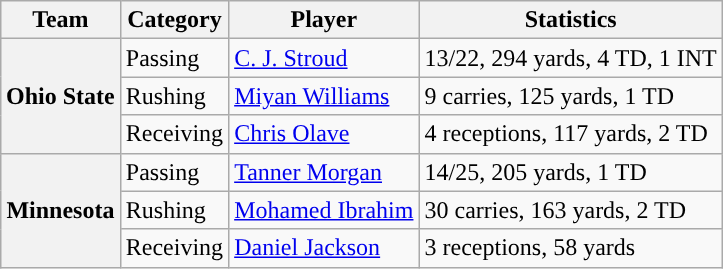<table class="wikitable" style="float:right">
<tr>
<th>Team</th>
<th>Category</th>
<th>Player</th>
<th>Statistics</th>
</tr>
<tr>
<th rowspan=3>Ohio State</th>
<td>Passing</td>
<td><a href='#'>C. J. Stroud</a></td>
<td>13/22, 294 yards, 4 TD, 1 INT</td>
</tr>
<tr>
<td>Rushing</td>
<td><a href='#'>Miyan Williams</a></td>
<td>9 carries, 125 yards, 1 TD</td>
</tr>
<tr>
<td>Receiving</td>
<td><a href='#'>Chris Olave</a></td>
<td>4 receptions, 117 yards, 2 TD</td>
</tr>
<tr>
<th rowspan=3>Minnesota</th>
<td>Passing</td>
<td><a href='#'>Tanner Morgan</a></td>
<td>14/25, 205 yards, 1 TD</td>
</tr>
<tr>
<td>Rushing</td>
<td><a href='#'>Mohamed Ibrahim</a></td>
<td>30 carries, 163 yards, 2 TD</td>
</tr>
<tr>
<td>Receiving</td>
<td><a href='#'>Daniel Jackson</a></td>
<td>3 receptions, 58 yards</td>
</tr>
</table>
